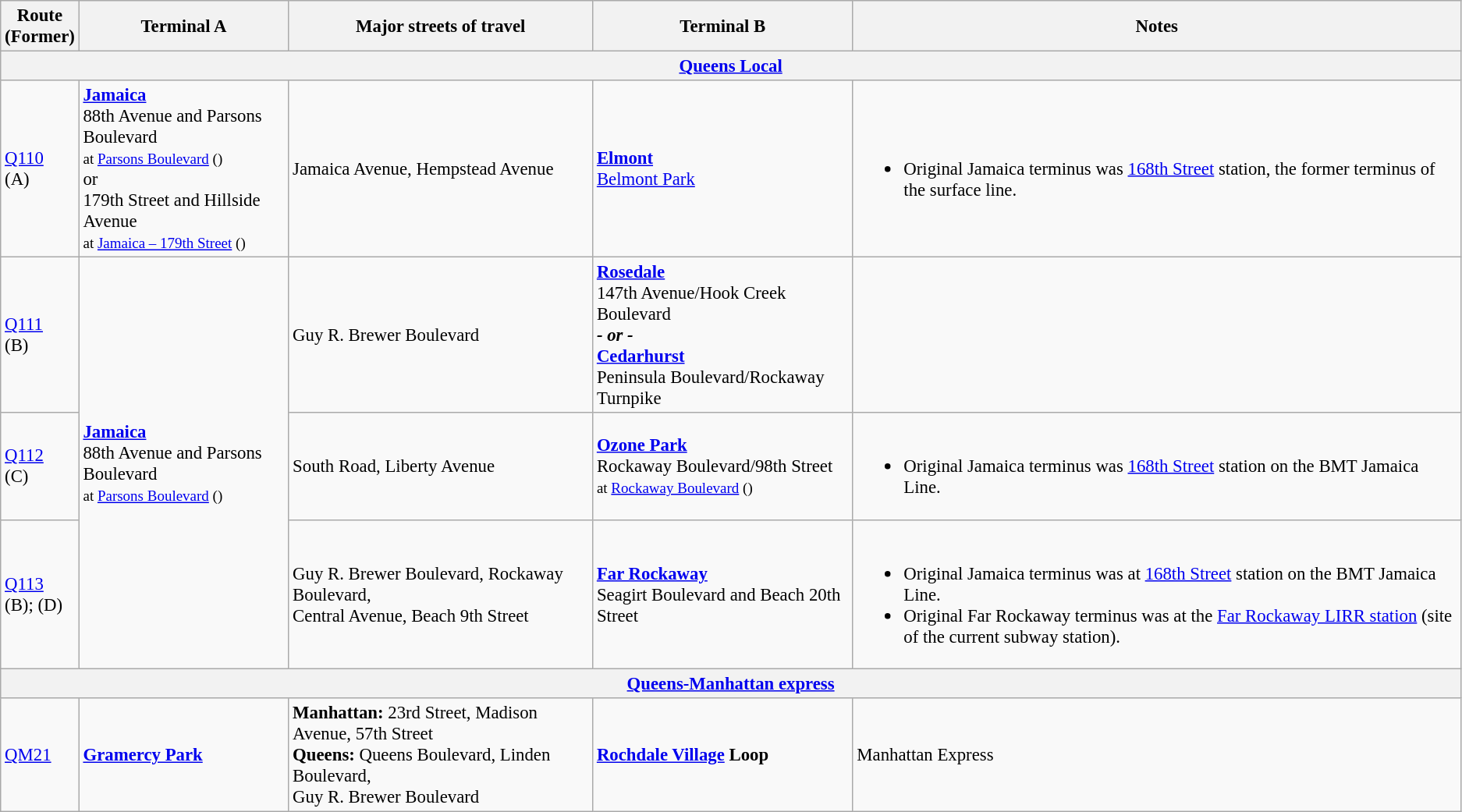<table class="wikitable sortable"  style="font-size: 95%;" |>
<tr>
<th>Route<br>(Former)</th>
<th>Terminal A</th>
<th>Major streets of travel</th>
<th>Terminal B</th>
<th>Notes</th>
</tr>
<tr>
<th colspan=5><a href='#'>Queens Local</a></th>
</tr>
<tr>
<td><a href='#'>Q110</a><br>(A)</td>
<td><strong><a href='#'>Jamaica</a></strong><br>88th Avenue and Parsons Boulevard<br><small>at <a href='#'>Parsons Boulevard</a> ()</small><br>or<br>179th Street and Hillside Avenue<br><small>at <a href='#'>Jamaica – 179th Street</a> ()</small></td>
<td>Jamaica Avenue, Hempstead Avenue</td>
<td><strong><a href='#'>Elmont</a></strong><br><a href='#'>Belmont Park</a></td>
<td><br><ul><li>Original Jamaica terminus was <a href='#'>168th Street</a> station, the former terminus of the surface line.</li></ul></td>
</tr>
<tr>
<td><a href='#'>Q111</a><br>(B)</td>
<td rowspan=3><strong><a href='#'>Jamaica</a></strong><br>88th Avenue and Parsons Boulevard<br><small>at <a href='#'>Parsons Boulevard</a> ()</small></td>
<td>Guy R. Brewer Boulevard</td>
<td><strong><a href='#'>Rosedale</a></strong><br>147th Avenue/Hook Creek Boulevard<br><strong><em>- or -</em></strong><br><strong><a href='#'>Cedarhurst</a></strong><br>Peninsula Boulevard/Rockaway Turnpike</td>
<td></td>
</tr>
<tr>
<td><a href='#'>Q112</a><br>(C)</td>
<td>South Road, Liberty Avenue</td>
<td><strong><a href='#'>Ozone Park</a></strong><br>Rockaway Boulevard/98th Street<br><small>at <a href='#'>Rockaway Boulevard</a> ()</small></td>
<td><br><ul><li>Original Jamaica terminus was <a href='#'>168th Street</a> station on the BMT Jamaica Line.</li></ul></td>
</tr>
<tr>
<td><a href='#'>Q113</a><br>(B); (D)</td>
<td>Guy R. Brewer Boulevard, Rockaway Boulevard,<br>Central Avenue, Beach 9th Street</td>
<td><strong><a href='#'>Far Rockaway</a></strong><br>Seagirt Boulevard and Beach 20th Street</td>
<td><br><ul><li>Original Jamaica terminus was at <a href='#'>168th Street</a> station on the BMT Jamaica Line.</li><li>Original Far Rockaway terminus was at the <a href='#'>Far Rockaway LIRR station</a> (site of the current subway station).</li></ul></td>
</tr>
<tr>
<th colspan=5><a href='#'>Queens-Manhattan express</a></th>
</tr>
<tr>
<td><a href='#'>QM21</a></td>
<td><strong><a href='#'>Gramercy Park</a></strong></td>
<td><strong>Manhattan:</strong> 23rd Street, Madison Avenue, 57th Street<br><strong>Queens:</strong> Queens Boulevard, Linden Boulevard,<br>Guy R. Brewer Boulevard</td>
<td><strong><a href='#'>Rochdale Village</a> Loop</strong><br></td>
<td>Manhattan Express</td>
</tr>
</table>
